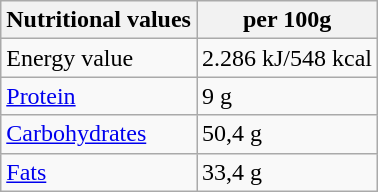<table class="wikitable">
<tr>
<th>Nutritional values</th>
<th>per 100g</th>
</tr>
<tr>
<td>Energy value</td>
<td>2.286 kJ/548 kcal</td>
</tr>
<tr>
<td><a href='#'>Protein</a></td>
<td>9 g</td>
</tr>
<tr>
<td><a href='#'>Carbohydrates</a></td>
<td>50,4 g</td>
</tr>
<tr>
<td><a href='#'>Fats</a></td>
<td>33,4 g</td>
</tr>
</table>
